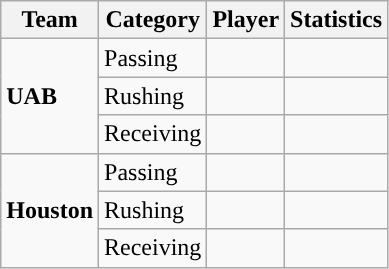<table class="wikitable" style="float: left;">
<tr>
<th>Team</th>
<th>Category</th>
<th>Player</th>
<th>Statistics</th>
</tr>
<tr>
<td rowspan=3><strong>UAB</strong></td>
<td>Passing</td>
<td></td>
<td></td>
</tr>
<tr>
<td>Rushing</td>
<td></td>
<td></td>
</tr>
<tr>
<td>Receiving</td>
<td></td>
<td></td>
</tr>
<tr>
<td rowspan=3><strong>Houston</strong></td>
<td>Passing</td>
<td></td>
<td></td>
</tr>
<tr>
<td>Rushing</td>
<td></td>
<td></td>
</tr>
<tr>
<td>Receiving</td>
<td></td>
<td></td>
</tr>
</table>
